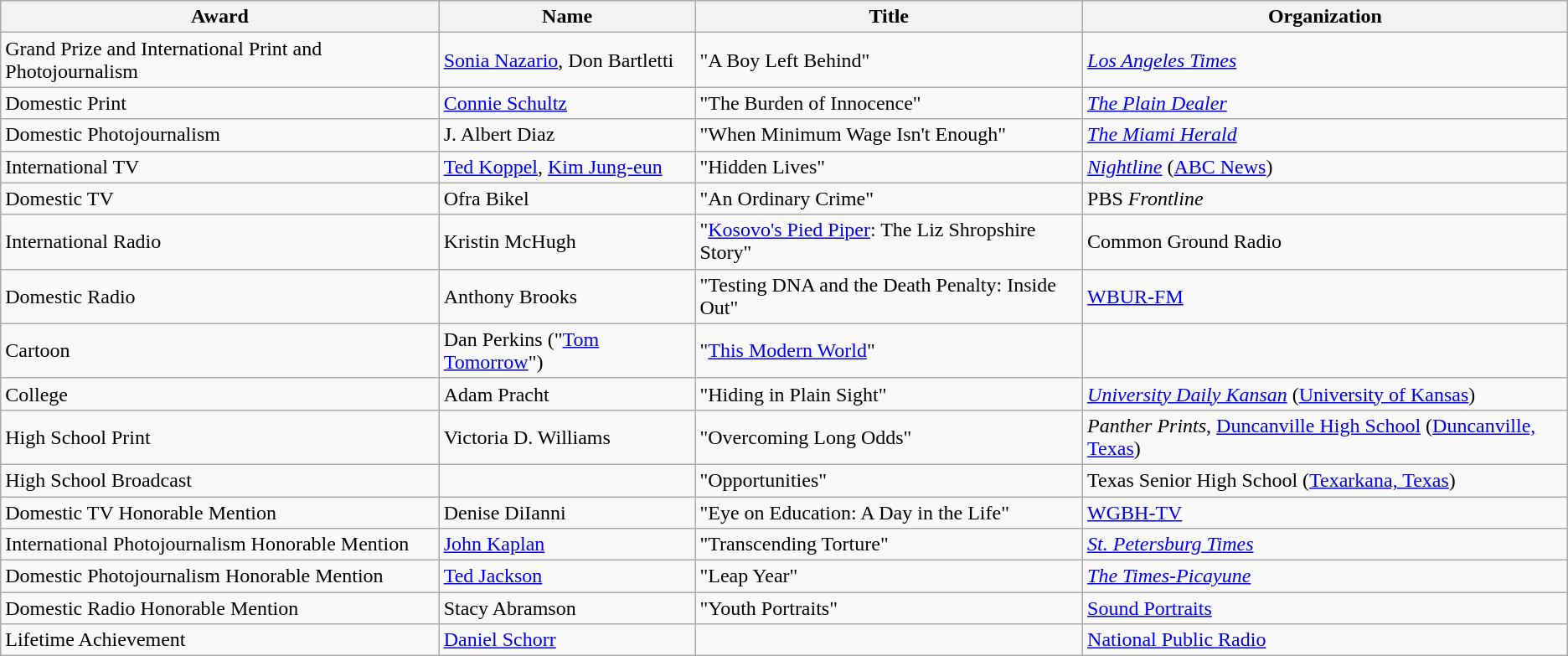<table class="wikitable">
<tr>
<th>Award</th>
<th>Name</th>
<th>Title</th>
<th>Organization</th>
</tr>
<tr>
<td>Grand Prize and International Print and Photojournalism</td>
<td><a href='#'>Sonia Nazario</a>, Don Bartletti</td>
<td>"A Boy Left Behind"</td>
<td><em><a href='#'>Los Angeles Times</a></em></td>
</tr>
<tr>
<td>Domestic Print</td>
<td><a href='#'>Connie Schultz</a></td>
<td>"The Burden of Innocence"</td>
<td><em><a href='#'>The Plain Dealer</a></em></td>
</tr>
<tr>
<td>Domestic Photojournalism</td>
<td>J. Albert Diaz</td>
<td>"When Minimum Wage Isn't Enough"</td>
<td><em><a href='#'>The Miami Herald</a></em></td>
</tr>
<tr>
<td>International TV</td>
<td><a href='#'>Ted Koppel</a>, <a href='#'>Kim Jung-eun</a></td>
<td>"Hidden Lives"</td>
<td><em><a href='#'>Nightline</a></em> (<a href='#'>ABC News</a>)</td>
</tr>
<tr>
<td>Domestic TV</td>
<td>Ofra Bikel</td>
<td>"An Ordinary Crime"</td>
<td>PBS <em>Frontline</em></td>
</tr>
<tr>
<td>International Radio</td>
<td>Kristin McHugh</td>
<td>"<a href='#'>Kosovo's Pied Piper</a>: The Liz Shropshire Story"</td>
<td>Common Ground Radio</td>
</tr>
<tr>
<td>Domestic Radio</td>
<td>Anthony Brooks</td>
<td>"Testing DNA and the Death Penalty: Inside Out"</td>
<td><a href='#'>WBUR-FM</a></td>
</tr>
<tr>
<td>Cartoon</td>
<td>Dan Perkins ("<a href='#'>Tom Tomorrow</a>")</td>
<td>"<a href='#'>This Modern World</a>"</td>
<td></td>
</tr>
<tr>
<td>College</td>
<td>Adam Pracht</td>
<td>"Hiding in Plain Sight"</td>
<td><em><a href='#'>University Daily Kansan</a></em> (<a href='#'>University of Kansas</a>)</td>
</tr>
<tr>
<td>High School Print</td>
<td>Victoria D. Williams</td>
<td>"Overcoming Long Odds"</td>
<td><em>Panther Prints</em>, <a href='#'>Duncanville High School</a> (<a href='#'>Duncanville, Texas</a>)</td>
</tr>
<tr>
<td>High School Broadcast</td>
<td></td>
<td>"Opportunities"</td>
<td>Texas Senior High School (<a href='#'>Texarkana, Texas</a>)</td>
</tr>
<tr>
<td>Domestic TV Honorable Mention</td>
<td>Denise DiIanni</td>
<td>"Eye on Education: A Day in the Life"</td>
<td><a href='#'>WGBH-TV</a></td>
</tr>
<tr>
<td>International Photojournalism Honorable Mention</td>
<td><a href='#'>John Kaplan</a></td>
<td>"Transcending Torture"</td>
<td><em><a href='#'>St. Petersburg Times</a></em></td>
</tr>
<tr>
<td>Domestic Photojournalism Honorable Mention</td>
<td><a href='#'>Ted Jackson</a></td>
<td>"Leap Year"</td>
<td><em><a href='#'>The Times-Picayune</a></em></td>
</tr>
<tr>
<td>Domestic Radio Honorable Mention</td>
<td>Stacy Abramson</td>
<td>"Youth Portraits"</td>
<td><a href='#'>Sound Portraits</a></td>
</tr>
<tr>
<td>Lifetime Achievement</td>
<td><a href='#'>Daniel Schorr</a></td>
<td></td>
<td><a href='#'>National Public Radio</a></td>
</tr>
</table>
